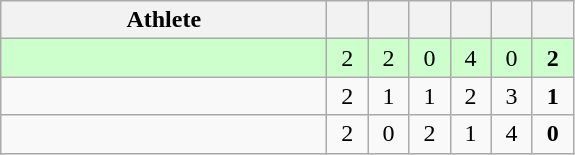<table class=wikitable style="text-align:center">
<tr>
<th width=210>Athlete</th>
<th width=20></th>
<th width=20></th>
<th width=20></th>
<th width=20></th>
<th width=20></th>
<th width=20></th>
</tr>
<tr bgcolor=ccffcc>
<td style="text-align:left"></td>
<td>2</td>
<td>2</td>
<td>0</td>
<td>4</td>
<td>0</td>
<td><strong>2</strong></td>
</tr>
<tr>
<td style="text-align:left"></td>
<td>2</td>
<td>1</td>
<td>1</td>
<td>2</td>
<td>3</td>
<td><strong>1</strong></td>
</tr>
<tr>
<td style="text-align:left"></td>
<td>2</td>
<td>0</td>
<td>2</td>
<td>1</td>
<td>4</td>
<td><strong>0</strong></td>
</tr>
</table>
